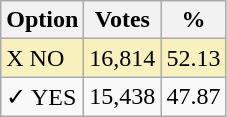<table class="wikitable">
<tr>
<th>Option</th>
<th>Votes</th>
<th>%</th>
</tr>
<tr>
<td style=background:#f8f1bd>X NO</td>
<td style=background:#f8f1bd>16,814</td>
<td style=background:#f8f1bd>52.13</td>
</tr>
<tr>
<td>✓ YES</td>
<td>15,438</td>
<td>47.87</td>
</tr>
</table>
